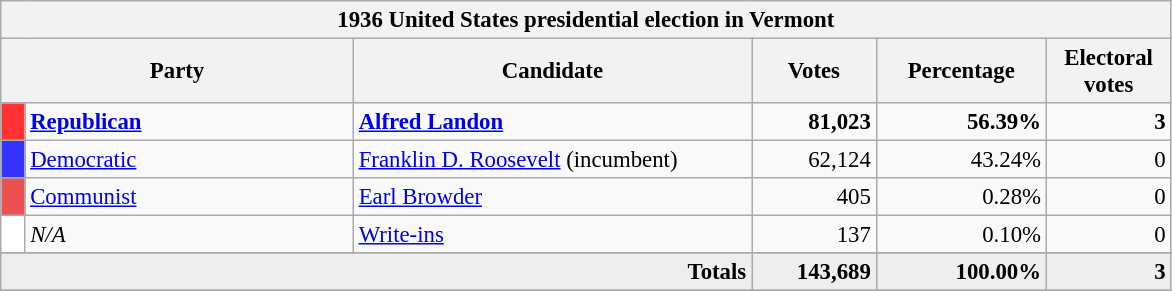<table class="wikitable" style="font-size: 95%;">
<tr>
<th colspan="6">1936 United States presidential election in Vermont</th>
</tr>
<tr>
<th colspan="2" style="width: 15em">Party</th>
<th style="width: 17em">Candidate</th>
<th style="width: 5em">Votes</th>
<th style="width: 7em">Percentage</th>
<th style="width: 5em">Electoral votes</th>
</tr>
<tr>
<th style="background-color:#FF3333; width: 3px"></th>
<td style="width: 130px"><strong><a href='#'>Republican</a></strong></td>
<td><strong><a href='#'>Alfred Landon</a></strong></td>
<td align="right"><strong>81,023</strong></td>
<td align="right"><strong>56.39%</strong></td>
<td align="right"><strong>3</strong></td>
</tr>
<tr>
<th style="background-color:#3333FF; width: 3px"></th>
<td style="width: 130px"><a href='#'>Democratic</a></td>
<td><a href='#'>Franklin D. Roosevelt</a> (incumbent)</td>
<td align="right">62,124</td>
<td align="right">43.24%</td>
<td align="right">0</td>
</tr>
<tr>
<th style="background-color:#EC5050; width: 3px"></th>
<td style="width: 130px"><a href='#'>Communist</a></td>
<td><a href='#'>Earl Browder</a></td>
<td align="right">405</td>
<td align="right">0.28%</td>
<td align="right">0</td>
</tr>
<tr>
<th style="background-color:#FFFFFF; width: 3px"></th>
<td style="width: 130px"><em>N/A</em></td>
<td><a href='#'>Write-ins</a></td>
<td align="right">137</td>
<td align="right">0.10%</td>
<td align="right">0</td>
</tr>
<tr>
</tr>
<tr bgcolor="#EEEEEE">
<td colspan="3" align="right"><strong>Totals</strong></td>
<td align="right"><strong>143,689</strong></td>
<td align="right"><strong>100.00%</strong></td>
<td align="right"><strong>3</strong></td>
</tr>
<tr bgcolor="#EEEEEE">
</tr>
</table>
